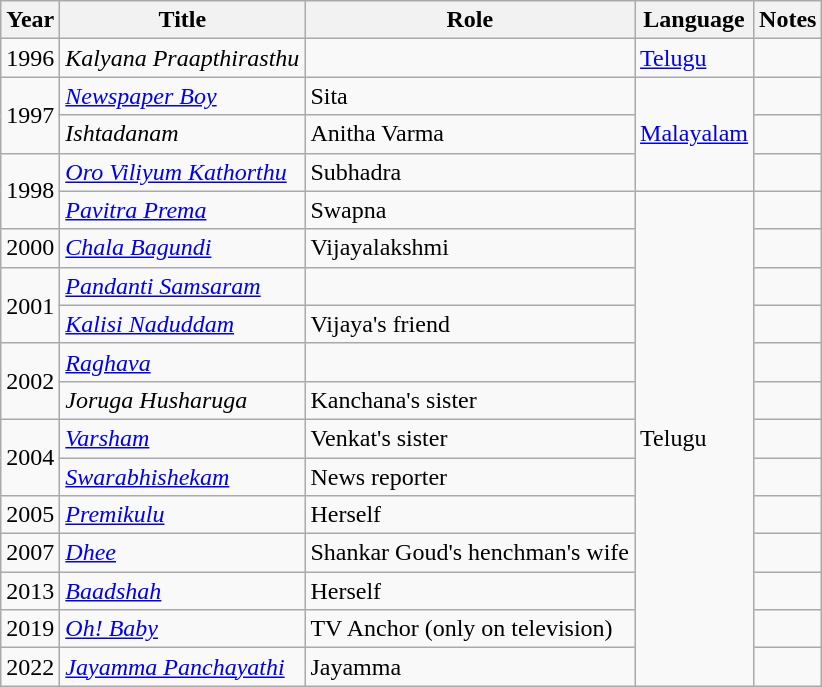<table class="wikitable">
<tr>
<th>Year</th>
<th>Title</th>
<th>Role</th>
<th>Language</th>
<th>Notes</th>
</tr>
<tr>
<td>1996</td>
<td><em>Kalyana Praapthirasthu</em></td>
<td></td>
<td><a href='#'>Telugu</a></td>
<td></td>
</tr>
<tr>
<td rowspan="2">1997</td>
<td><em><a href='#'>Newspaper Boy</a></em></td>
<td>Sita</td>
<td rowspan="3"><a href='#'>Malayalam</a></td>
<td></td>
</tr>
<tr>
<td><em>Ishtadanam</em></td>
<td>Anitha Varma</td>
<td></td>
</tr>
<tr>
<td rowspan="2">1998</td>
<td><em><a href='#'>Oro Viliyum Kathorthu</a></em></td>
<td>Subhadra</td>
<td></td>
</tr>
<tr>
<td><em><a href='#'>Pavitra Prema</a></em></td>
<td>Swapna</td>
<td rowspan="13">Telugu</td>
<td></td>
</tr>
<tr>
<td>2000</td>
<td><em><a href='#'>Chala Bagundi</a></em></td>
<td>Vijayalakshmi</td>
<td></td>
</tr>
<tr>
<td rowspan="2">2001</td>
<td><em><a href='#'>Pandanti Samsaram</a></em></td>
<td></td>
<td></td>
</tr>
<tr>
<td><em><a href='#'>Kalisi Naduddam</a></em></td>
<td>Vijaya's friend</td>
<td></td>
</tr>
<tr>
<td rowspan="2">2002</td>
<td><em><a href='#'>Raghava</a></em></td>
<td></td>
<td></td>
</tr>
<tr>
<td><em>Joruga Husharuga</em></td>
<td>Kanchana's sister</td>
<td></td>
</tr>
<tr>
<td rowspan="2">2004</td>
<td><em><a href='#'>Varsham</a></em></td>
<td>Venkat's sister</td>
<td></td>
</tr>
<tr>
<td><em><a href='#'>Swarabhishekam</a></em></td>
<td>News reporter</td>
<td></td>
</tr>
<tr>
<td>2005</td>
<td><em><a href='#'>Premikulu</a></em></td>
<td>Herself</td>
<td></td>
</tr>
<tr>
<td>2007</td>
<td><a href='#'><em>Dhee</em></a></td>
<td>Shankar Goud's henchman's wife</td>
<td></td>
</tr>
<tr>
<td>2013</td>
<td><em><a href='#'>Baadshah</a></em></td>
<td>Herself</td>
<td></td>
</tr>
<tr>
<td>2019</td>
<td><em><a href='#'>Oh! Baby</a></em></td>
<td>TV Anchor (only on television)</td>
<td></td>
</tr>
<tr>
<td>2022</td>
<td><em><a href='#'>Jayamma Panchayathi</a></em></td>
<td>Jayamma</td>
<td></td>
</tr>
</table>
